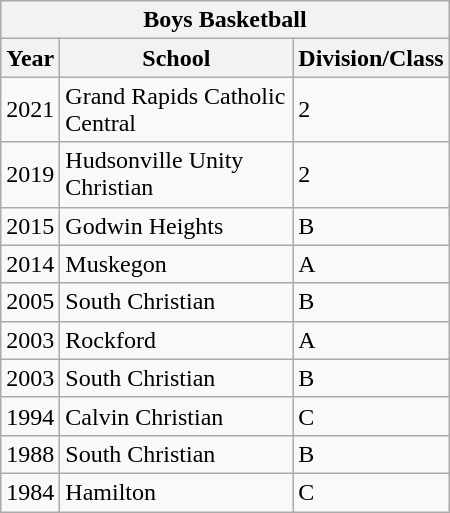<table class="wikitable collapsible collapsed" width="300">
<tr>
<th colspan=3>Boys Basketball</th>
</tr>
<tr>
<th scope="col">Year</th>
<th scope="col">School</th>
<th scope="col">Division/Class</th>
</tr>
<tr>
<td>2021</td>
<td>Grand Rapids Catholic Central</td>
<td>2</td>
</tr>
<tr>
<td>2019</td>
<td>Hudsonville Unity Christian</td>
<td>2</td>
</tr>
<tr>
<td>2015</td>
<td>Godwin Heights</td>
<td>B</td>
</tr>
<tr>
<td>2014</td>
<td>Muskegon</td>
<td>A</td>
</tr>
<tr>
<td>2005</td>
<td>South Christian</td>
<td>B</td>
</tr>
<tr>
<td>2003</td>
<td>Rockford</td>
<td>A</td>
</tr>
<tr>
<td>2003</td>
<td>South Christian</td>
<td>B</td>
</tr>
<tr>
<td>1994</td>
<td>Calvin Christian</td>
<td>C</td>
</tr>
<tr>
<td>1988</td>
<td>South Christian</td>
<td>B</td>
</tr>
<tr>
<td>1984</td>
<td>Hamilton</td>
<td>C</td>
</tr>
</table>
